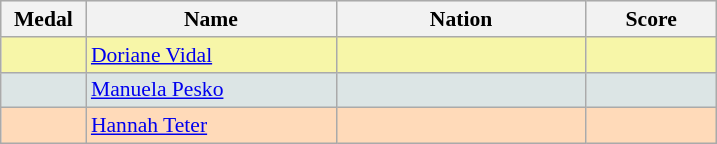<table class=wikitable style="border:1px solid #AAAAAA;font-size:90%">
<tr bgcolor="#E4E4E4">
<th width=50>Medal</th>
<th width=160>Name</th>
<th width=160>Nation</th>
<th width=80>Score</th>
</tr>
<tr bgcolor="#F7F6A8">
<td align="center"></td>
<td><a href='#'>Doriane Vidal</a></td>
<td></td>
<td align="center"></td>
</tr>
<tr bgcolor="#DCE5E5">
<td align="center"></td>
<td><a href='#'>Manuela Pesko</a></td>
<td></td>
<td align="center"></td>
</tr>
<tr bgcolor="#FFDAB9">
<td align="center"></td>
<td><a href='#'>Hannah Teter</a></td>
<td></td>
<td align="center"></td>
</tr>
</table>
